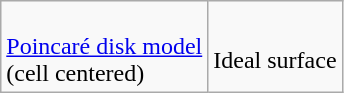<table class=wikitable>
<tr>
<td><br><a href='#'>Poincaré disk model</a><br>(cell centered)</td>
<td><br>Ideal surface</td>
</tr>
</table>
